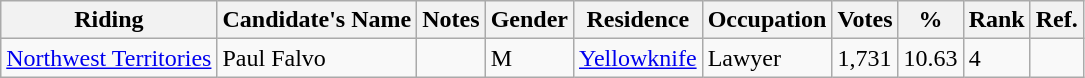<table class="wikitable sortable">
<tr>
<th>Riding</th>
<th>Candidate's Name</th>
<th>Notes</th>
<th>Gender</th>
<th>Residence</th>
<th>Occupation</th>
<th>Votes</th>
<th>%</th>
<th>Rank</th>
<th>Ref.</th>
</tr>
<tr>
<td><a href='#'>Northwest Territories</a></td>
<td>Paul Falvo</td>
<td></td>
<td>M</td>
<td><a href='#'>Yellowknife</a></td>
<td>Lawyer</td>
<td>1,731</td>
<td>10.63</td>
<td>4</td>
<td></td>
</tr>
</table>
